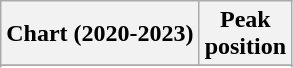<table class="wikitable sortable plainrowheaders" style="text-align:center">
<tr>
<th scope="col">Chart (2020-2023)</th>
<th scope="col">Peak<br> position</th>
</tr>
<tr>
</tr>
<tr>
</tr>
</table>
